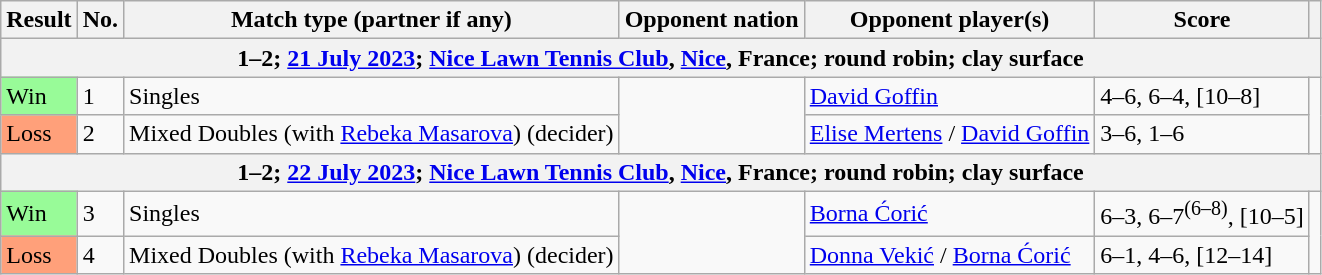<table class=wikitable>
<tr>
<th scope="col">Result</th>
<th scope="col">No.</th>
<th scope="col">Match type (partner if any)</th>
<th scope="col">Opponent nation</th>
<th scope="col">Opponent player(s)</th>
<th scope="col">Score</th>
<th></th>
</tr>
<tr>
<th colspan=7>1–2; <a href='#'>21 July 2023</a>; <a href='#'>Nice Lawn Tennis Club</a>, <a href='#'>Nice</a>, France; round robin; clay surface</th>
</tr>
<tr>
<td bgcolor=98FB98>Win</td>
<td>1</td>
<td>Singles</td>
<td rowspan=2></td>
<td><a href='#'>David Goffin</a></td>
<td>4–6, 6–4, [10–8]</td>
<td rowspan=2 align=center></td>
</tr>
<tr>
<td bgcolor=FFA07A>Loss</td>
<td>2</td>
<td>Mixed Doubles (with <a href='#'>Rebeka Masarova</a>) (decider)</td>
<td><a href='#'>Elise Mertens</a> / <a href='#'>David Goffin</a></td>
<td>3–6, 1–6</td>
</tr>
<tr>
<th colspan=7>1–2; <a href='#'>22 July 2023</a>; <a href='#'>Nice Lawn Tennis Club</a>, <a href='#'>Nice</a>, France; round robin; clay surface</th>
</tr>
<tr>
<td bgcolor=98FB98>Win</td>
<td>3</td>
<td>Singles</td>
<td rowspan=2></td>
<td><a href='#'>Borna Ćorić</a></td>
<td>6–3, 6–7<sup>(6–8)</sup>, [10–5]</td>
<td rowspan=2 align=center></td>
</tr>
<tr bgcolor=>
<td bgcolor=FFA07A>Loss</td>
<td>4</td>
<td>Mixed Doubles (with <a href='#'>Rebeka Masarova</a>) (decider)</td>
<td><a href='#'>Donna Vekić</a> / <a href='#'>Borna Ćorić</a></td>
<td>6–1, 4–6, [12–14]</td>
</tr>
</table>
